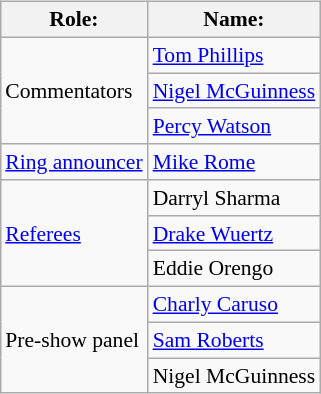<table class=wikitable style="font-size:90%; margin: 0.5em 0 0.5em 1em; float: right; clear: right;">
<tr>
<th>Role:</th>
<th>Name:</th>
</tr>
<tr>
<td rowspan=3>Commentators</td>
<td><a href='#'>Tom Phillips</a></td>
</tr>
<tr>
<td><a href='#'>Nigel McGuinness</a></td>
</tr>
<tr>
<td><a href='#'>Percy Watson</a></td>
</tr>
<tr>
<td rowspan=1><a href='#'>Ring announcer</a></td>
<td><a href='#'>Mike Rome</a></td>
</tr>
<tr>
<td rowspan=3><a href='#'>Referees</a></td>
<td>Darryl Sharma</td>
</tr>
<tr>
<td><a href='#'>Drake Wuertz</a></td>
</tr>
<tr>
<td>Eddie Orengo</td>
</tr>
<tr>
<td rowspan=3>Pre-show panel</td>
<td><a href='#'>Charly Caruso</a></td>
</tr>
<tr>
<td><a href='#'>Sam Roberts</a></td>
</tr>
<tr>
<td>Nigel McGuinness</td>
</tr>
</table>
